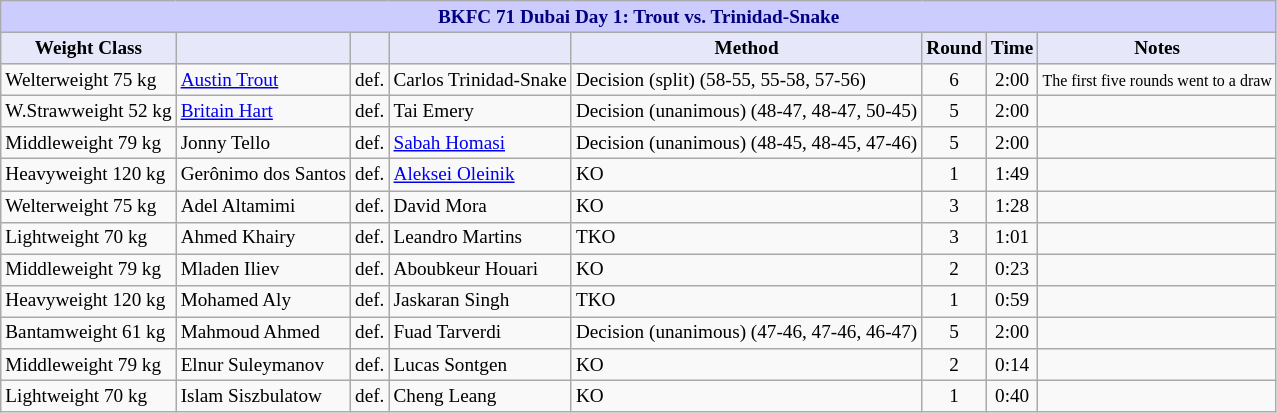<table class="wikitable" style="font-size: 80%;">
<tr>
<th colspan="8" style="background-color: #ccf; color: #000080; text-align: center;"><strong>BKFC 71 Dubai Day 1: Trout vs. Trinidad-Snake</strong></th>
</tr>
<tr>
<th colspan="1" style="background-color: #E6E8FA; color: #000000; text-align: center;">Weight Class</th>
<th colspan="1" style="background-color: #E6E8FA; color: #000000; text-align: center;"></th>
<th colspan="1" style="background-color: #E6E8FA; color: #000000; text-align: center;"></th>
<th colspan="1" style="background-color: #E6E8FA; color: #000000; text-align: center;"></th>
<th colspan="1" style="background-color: #E6E8FA; color: #000000; text-align: center;">Method</th>
<th colspan="1" style="background-color: #E6E8FA; color: #000000; text-align: center;">Round</th>
<th colspan="1" style="background-color: #E6E8FA; color: #000000; text-align: center;">Time</th>
<th colspan="1" style="background-color: #E6E8FA; color: #000000; text-align: center;">Notes</th>
</tr>
<tr>
<td>Welterweight 75 kg</td>
<td> <a href='#'>Austin Trout</a></td>
<td align=center>def.</td>
<td> Carlos Trinidad-Snake</td>
<td>Decision (split) (58-55, 55-58, 57-56)</td>
<td align=center>6</td>
<td align=center>2:00</td>
<td> <small>The first five rounds went to a draw</small></td>
</tr>
<tr>
<td>W.Strawweight 52 kg</td>
<td> <a href='#'>Britain Hart</a></td>
<td align=center>def.</td>
<td> Tai Emery</td>
<td>Decision (unanimous) (48-47, 48-47, 50-45)</td>
<td align=center>5</td>
<td align=center>2:00</td>
<td></td>
</tr>
<tr>
<td>Middleweight 79 kg</td>
<td> Jonny Tello</td>
<td align=center>def.</td>
<td> <a href='#'>Sabah Homasi</a></td>
<td>Decision (unanimous) (48-45, 48-45, 47-46)</td>
<td align=center>5</td>
<td align=center>2:00</td>
<td></td>
</tr>
<tr>
<td>Heavyweight 120 kg</td>
<td> Gerônimo dos Santos</td>
<td align="center">def.</td>
<td> <a href='#'>Aleksei Oleinik</a></td>
<td>KO</td>
<td align="center">1</td>
<td align="center">1:49</td>
<td></td>
</tr>
<tr>
<td>Welterweight 75 kg</td>
<td> Adel Altamimi</td>
<td>def.</td>
<td> David Mora</td>
<td>KO</td>
<td align="center">3</td>
<td align="center">1:28</td>
<td></td>
</tr>
<tr>
<td>Lightweight 70 kg</td>
<td> Ahmed Khairy</td>
<td>def.</td>
<td> Leandro Martins</td>
<td>TKO</td>
<td align="center">3</td>
<td align="center">1:01</td>
<td></td>
</tr>
<tr>
<td>Middleweight 79 kg</td>
<td> Mladen Iliev</td>
<td>def.</td>
<td> Aboubkeur Houari</td>
<td>KO</td>
<td align="center">2</td>
<td align="center">0:23</td>
<td></td>
</tr>
<tr>
<td>Heavyweight 120 kg</td>
<td> Mohamed Aly</td>
<td align="center">def.</td>
<td> Jaskaran Singh</td>
<td>TKO</td>
<td align="center">1</td>
<td align="center">0:59</td>
<td></td>
</tr>
<tr>
<td>Bantamweight 61 kg</td>
<td> Mahmoud Ahmed</td>
<td align="center">def.</td>
<td> Fuad Tarverdi</td>
<td>Decision (unanimous) (47-46, 47-46, 46-47)</td>
<td align="center">5</td>
<td align="center">2:00</td>
<td></td>
</tr>
<tr>
<td>Middleweight 79 kg</td>
<td> Elnur Suleymanov</td>
<td align="center">def.</td>
<td> Lucas Sontgen</td>
<td>KO</td>
<td align="center">2</td>
<td align="center">0:14</td>
<td></td>
</tr>
<tr>
<td>Lightweight 70 kg</td>
<td> Islam Siszbulatow</td>
<td align="center">def.</td>
<td> Cheng Leang</td>
<td>KO</td>
<td align="center">1</td>
<td align="center">0:40</td>
<td></td>
</tr>
</table>
